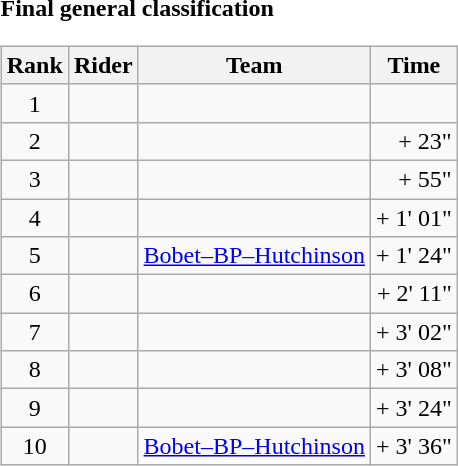<table>
<tr>
<td><strong>Final general classification</strong><br><table class="wikitable">
<tr>
<th scope="col">Rank</th>
<th scope="col">Rider</th>
<th scope="col">Team</th>
<th scope="col">Time</th>
</tr>
<tr>
<td style="text-align:center;">1</td>
<td></td>
<td></td>
<td style="text-align:right;"></td>
</tr>
<tr>
<td style="text-align:center;">2</td>
<td></td>
<td></td>
<td style="text-align:right;">+ 23"</td>
</tr>
<tr>
<td style="text-align:center;">3</td>
<td></td>
<td></td>
<td style="text-align:right;">+ 55"</td>
</tr>
<tr>
<td style="text-align:center;">4</td>
<td></td>
<td></td>
<td style="text-align:right;">+ 1' 01"</td>
</tr>
<tr>
<td style="text-align:center;">5</td>
<td></td>
<td><a href='#'>Bobet–BP–Hutchinson</a></td>
<td style="text-align:right;">+ 1' 24"</td>
</tr>
<tr>
<td style="text-align:center;">6</td>
<td></td>
<td></td>
<td style="text-align:right;">+ 2' 11"</td>
</tr>
<tr>
<td style="text-align:center;">7</td>
<td></td>
<td></td>
<td style="text-align:right;">+ 3' 02"</td>
</tr>
<tr>
<td style="text-align:center;">8</td>
<td></td>
<td></td>
<td style="text-align:right;">+ 3' 08"</td>
</tr>
<tr>
<td style="text-align:center;">9</td>
<td></td>
<td></td>
<td style="text-align:right;">+ 3' 24"</td>
</tr>
<tr>
<td style="text-align:center;">10</td>
<td></td>
<td><a href='#'>Bobet–BP–Hutchinson</a></td>
<td style="text-align:right;">+ 3' 36"</td>
</tr>
</table>
</td>
</tr>
</table>
